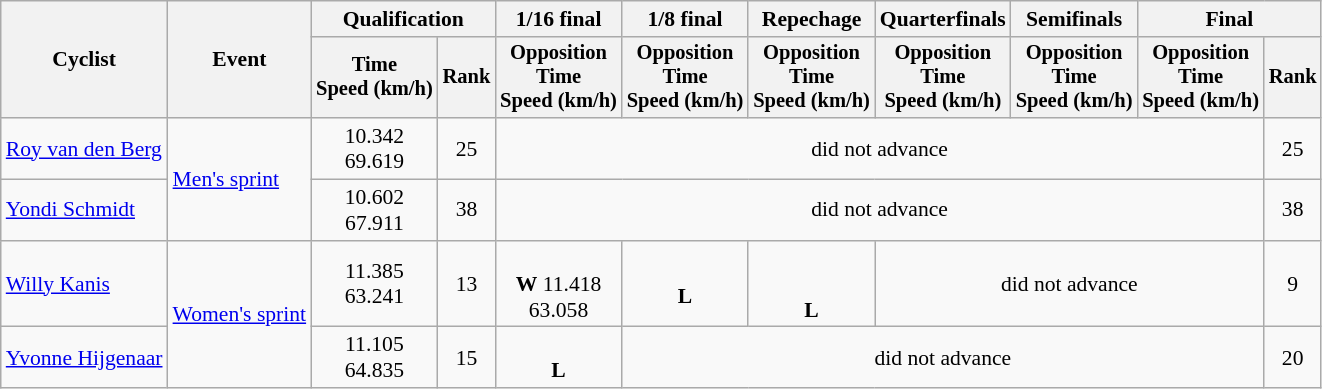<table class="wikitable" style="font-size:90%">
<tr>
<th rowspan=2>Cyclist</th>
<th rowspan=2>Event</th>
<th colspan=2>Qualification</th>
<th>1/16 final</th>
<th>1/8 final</th>
<th>Repechage</th>
<th>Quarterfinals</th>
<th>Semifinals</th>
<th colspan=2>Final</th>
</tr>
<tr style="font-size:95%">
<th>Time<br>Speed (km/h)</th>
<th>Rank</th>
<th>Opposition<br>Time<br>Speed (km/h)</th>
<th>Opposition<br>Time<br>Speed (km/h)</th>
<th>Opposition<br>Time<br>Speed (km/h)</th>
<th>Opposition<br>Time<br>Speed (km/h)</th>
<th>Opposition<br>Time<br>Speed (km/h)</th>
<th>Opposition<br>Time<br>Speed (km/h)</th>
<th>Rank</th>
</tr>
<tr align=center>
<td align=left><a href='#'>Roy van den Berg</a></td>
<td align=left rowspan=2><a href='#'>Men's sprint</a></td>
<td>10.342<br>69.619</td>
<td>25</td>
<td colspan=6>did not advance</td>
<td>25</td>
</tr>
<tr align=center>
<td align=left><a href='#'>Yondi Schmidt</a></td>
<td>10.602<br>67.911</td>
<td>38</td>
<td colspan=6>did not advance</td>
<td>38</td>
</tr>
<tr align=center>
<td align=left><a href='#'>Willy Kanis</a></td>
<td align=left rowspan=2><a href='#'>Women's sprint</a></td>
<td>11.385<br>63.241</td>
<td>13</td>
<td><br><strong>W</strong> 11.418<br>63.058</td>
<td><br><strong>L</strong></td>
<td><br><br><strong>L</strong></td>
<td colspan=3>did not advance</td>
<td>9</td>
</tr>
<tr align=center>
<td align=left><a href='#'>Yvonne Hijgenaar</a></td>
<td>11.105<br>64.835</td>
<td>15</td>
<td><br><strong>L</strong></td>
<td colspan=5>did not advance</td>
<td>20</td>
</tr>
</table>
